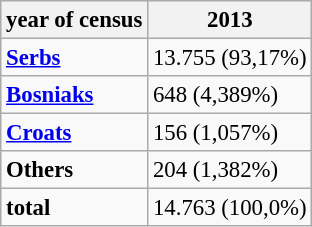<table class="wikitable" style="font-size:95%;">
<tr>
<th>year of census</th>
<th>2013</th>
</tr>
<tr>
<td><strong><a href='#'>Serbs</a></strong></td>
<td>13.755 (93,17%)</td>
</tr>
<tr>
<td><strong><a href='#'>Bosniaks</a></strong></td>
<td>648 (4,389%)</td>
</tr>
<tr>
<td><strong> <a href='#'>Croats</a></strong></td>
<td>156 (1,057%)</td>
</tr>
<tr>
<td><strong>Others</strong></td>
<td>204 (1,382%)</td>
</tr>
<tr>
<td><strong>total</strong></td>
<td>14.763 (100,0%)</td>
</tr>
</table>
